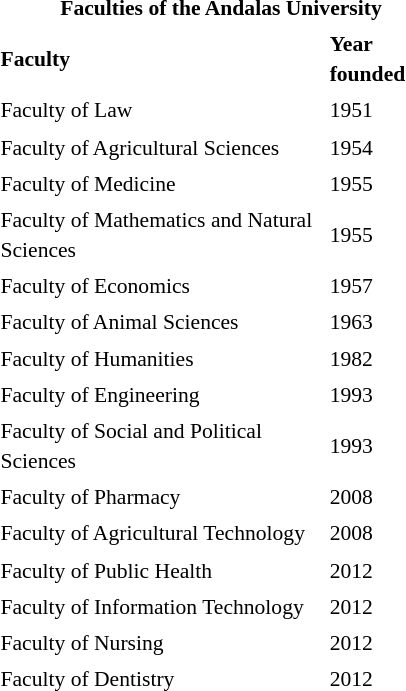<table class="toccolours" style="float:right; margin-left:1em; font-size:90%; line-height:1.4em; width:300px;">
<tr>
<th colspan=2 style="text-align: center;">Faculties of the Andalas University</th>
</tr>
<tr>
<td><strong>Faculty</strong></td>
<td><strong>Year founded</strong></td>
</tr>
<tr>
<td>Faculty of Law</td>
<td>1951</td>
</tr>
<tr>
<td>Faculty of Agricultural Sciences</td>
<td>1954</td>
</tr>
<tr>
<td>Faculty of Medicine</td>
<td>1955</td>
</tr>
<tr>
<td>Faculty of Mathematics and Natural Sciences</td>
<td>1955</td>
</tr>
<tr>
<td>Faculty of Economics</td>
<td>1957</td>
</tr>
<tr>
<td>Faculty of Animal Sciences</td>
<td>1963</td>
</tr>
<tr>
<td>Faculty of Humanities</td>
<td>1982</td>
</tr>
<tr>
<td>Faculty of Engineering</td>
<td>1993</td>
</tr>
<tr>
<td>Faculty of Social and Political Sciences</td>
<td>1993</td>
</tr>
<tr>
<td>Faculty of Pharmacy</td>
<td>2008</td>
</tr>
<tr>
<td>Faculty of Agricultural Technology</td>
<td>2008</td>
</tr>
<tr>
<td>Faculty of Public Health</td>
<td>2012</td>
</tr>
<tr>
<td>Faculty of Information Technology</td>
<td>2012</td>
</tr>
<tr>
<td>Faculty of Nursing</td>
<td>2012</td>
</tr>
<tr>
<td>Faculty of Dentistry</td>
<td>2012</td>
</tr>
</table>
